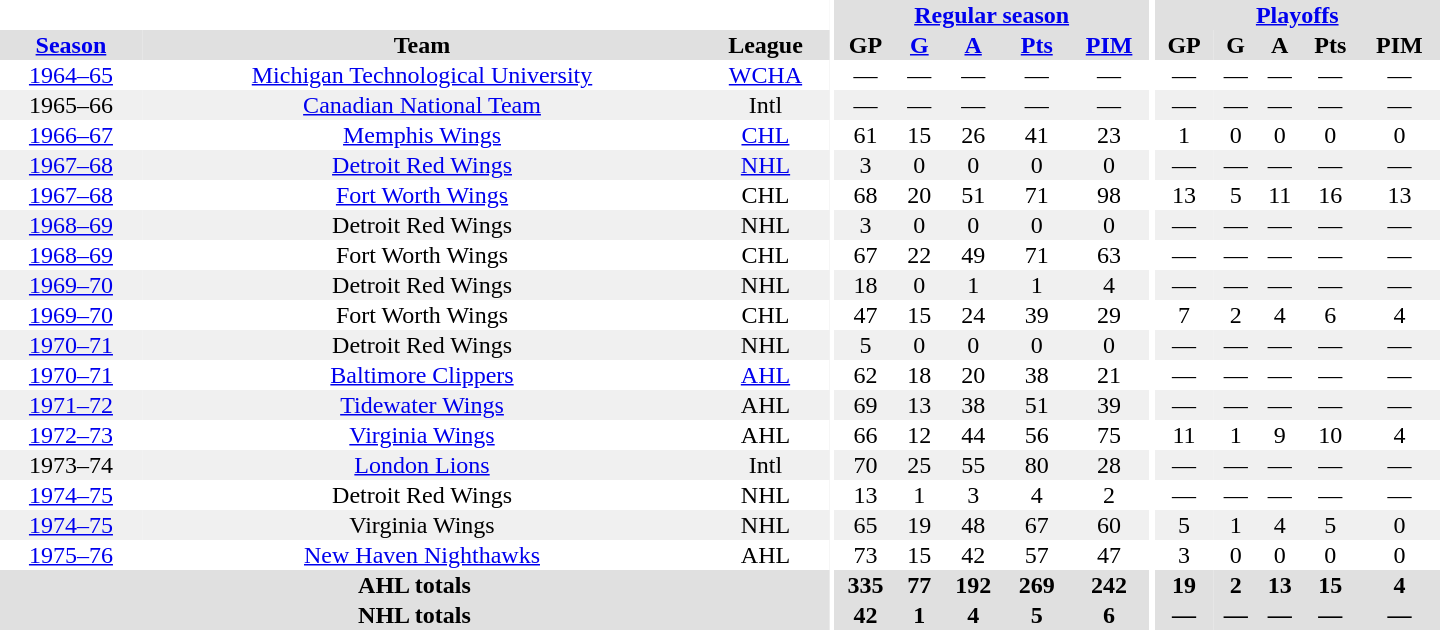<table border="0" cellpadding="1" cellspacing="0" style="text-align:center; width:60em">
<tr bgcolor="#e0e0e0">
<th colspan="3" bgcolor="#ffffff"></th>
<th rowspan="100" bgcolor="#ffffff"></th>
<th colspan="5"><a href='#'>Regular season</a></th>
<th rowspan="100" bgcolor="#ffffff"></th>
<th colspan="5"><a href='#'>Playoffs</a></th>
</tr>
<tr bgcolor="#e0e0e0">
<th><a href='#'>Season</a></th>
<th>Team</th>
<th>League</th>
<th>GP</th>
<th><a href='#'>G</a></th>
<th><a href='#'>A</a></th>
<th><a href='#'>Pts</a></th>
<th><a href='#'>PIM</a></th>
<th>GP</th>
<th>G</th>
<th>A</th>
<th>Pts</th>
<th>PIM</th>
</tr>
<tr>
<td><a href='#'>1964–65</a></td>
<td><a href='#'>Michigan Technological University</a></td>
<td><a href='#'>WCHA</a></td>
<td>—</td>
<td>—</td>
<td>—</td>
<td>—</td>
<td>—</td>
<td>—</td>
<td>—</td>
<td>—</td>
<td>—</td>
<td>—</td>
</tr>
<tr bgcolor="#f0f0f0">
<td>1965–66</td>
<td><a href='#'>Canadian National Team</a></td>
<td>Intl</td>
<td>—</td>
<td>—</td>
<td>—</td>
<td>—</td>
<td>—</td>
<td>—</td>
<td>—</td>
<td>—</td>
<td>—</td>
<td>—</td>
</tr>
<tr>
<td><a href='#'>1966–67</a></td>
<td><a href='#'>Memphis Wings</a></td>
<td><a href='#'>CHL</a></td>
<td>61</td>
<td>15</td>
<td>26</td>
<td>41</td>
<td>23</td>
<td>1</td>
<td>0</td>
<td>0</td>
<td>0</td>
<td>0</td>
</tr>
<tr bgcolor="#f0f0f0">
<td><a href='#'>1967–68</a></td>
<td><a href='#'>Detroit Red Wings</a></td>
<td><a href='#'>NHL</a></td>
<td>3</td>
<td>0</td>
<td>0</td>
<td>0</td>
<td>0</td>
<td>—</td>
<td>—</td>
<td>—</td>
<td>—</td>
<td>—</td>
</tr>
<tr>
<td><a href='#'>1967–68</a></td>
<td><a href='#'>Fort Worth Wings</a></td>
<td>CHL</td>
<td>68</td>
<td>20</td>
<td>51</td>
<td>71</td>
<td>98</td>
<td>13</td>
<td>5</td>
<td>11</td>
<td>16</td>
<td>13</td>
</tr>
<tr bgcolor="#f0f0f0">
<td><a href='#'>1968–69</a></td>
<td>Detroit Red Wings</td>
<td>NHL</td>
<td>3</td>
<td>0</td>
<td>0</td>
<td>0</td>
<td>0</td>
<td>—</td>
<td>—</td>
<td>—</td>
<td>—</td>
<td>—</td>
</tr>
<tr>
<td><a href='#'>1968–69</a></td>
<td>Fort Worth Wings</td>
<td>CHL</td>
<td>67</td>
<td>22</td>
<td>49</td>
<td>71</td>
<td>63</td>
<td>—</td>
<td>—</td>
<td>—</td>
<td>—</td>
<td>—</td>
</tr>
<tr bgcolor="#f0f0f0">
<td><a href='#'>1969–70</a></td>
<td>Detroit Red Wings</td>
<td>NHL</td>
<td>18</td>
<td>0</td>
<td>1</td>
<td>1</td>
<td>4</td>
<td>—</td>
<td>—</td>
<td>—</td>
<td>—</td>
<td>—</td>
</tr>
<tr>
<td><a href='#'>1969–70</a></td>
<td>Fort Worth Wings</td>
<td>CHL</td>
<td>47</td>
<td>15</td>
<td>24</td>
<td>39</td>
<td>29</td>
<td>7</td>
<td>2</td>
<td>4</td>
<td>6</td>
<td>4</td>
</tr>
<tr bgcolor="#f0f0f0">
<td><a href='#'>1970–71</a></td>
<td>Detroit Red Wings</td>
<td>NHL</td>
<td>5</td>
<td>0</td>
<td>0</td>
<td>0</td>
<td>0</td>
<td>—</td>
<td>—</td>
<td>—</td>
<td>—</td>
<td>—</td>
</tr>
<tr>
<td><a href='#'>1970–71</a></td>
<td><a href='#'>Baltimore Clippers</a></td>
<td><a href='#'>AHL</a></td>
<td>62</td>
<td>18</td>
<td>20</td>
<td>38</td>
<td>21</td>
<td>—</td>
<td>—</td>
<td>—</td>
<td>—</td>
<td>—</td>
</tr>
<tr bgcolor="#f0f0f0">
<td><a href='#'>1971–72</a></td>
<td><a href='#'>Tidewater Wings</a></td>
<td>AHL</td>
<td>69</td>
<td>13</td>
<td>38</td>
<td>51</td>
<td>39</td>
<td>—</td>
<td>—</td>
<td>—</td>
<td>—</td>
<td>—</td>
</tr>
<tr>
<td><a href='#'>1972–73</a></td>
<td><a href='#'>Virginia Wings</a></td>
<td>AHL</td>
<td>66</td>
<td>12</td>
<td>44</td>
<td>56</td>
<td>75</td>
<td>11</td>
<td>1</td>
<td>9</td>
<td>10</td>
<td>4</td>
</tr>
<tr bgcolor="#f0f0f0">
<td>1973–74</td>
<td><a href='#'>London Lions</a></td>
<td>Intl</td>
<td>70</td>
<td>25</td>
<td>55</td>
<td>80</td>
<td>28</td>
<td>—</td>
<td>—</td>
<td>—</td>
<td>—</td>
<td>—</td>
</tr>
<tr>
<td><a href='#'>1974–75</a></td>
<td>Detroit Red Wings</td>
<td>NHL</td>
<td>13</td>
<td>1</td>
<td>3</td>
<td>4</td>
<td>2</td>
<td>—</td>
<td>—</td>
<td>—</td>
<td>—</td>
<td>—</td>
</tr>
<tr bgcolor="#f0f0f0">
<td><a href='#'>1974–75</a></td>
<td>Virginia Wings</td>
<td>NHL</td>
<td>65</td>
<td>19</td>
<td>48</td>
<td>67</td>
<td>60</td>
<td>5</td>
<td>1</td>
<td>4</td>
<td>5</td>
<td>0</td>
</tr>
<tr>
<td><a href='#'>1975–76</a></td>
<td><a href='#'>New Haven Nighthawks</a></td>
<td>AHL</td>
<td>73</td>
<td>15</td>
<td>42</td>
<td>57</td>
<td>47</td>
<td>3</td>
<td>0</td>
<td>0</td>
<td>0</td>
<td>0</td>
</tr>
<tr bgcolor="#e0e0e0">
<th colspan="3">AHL totals</th>
<th>335</th>
<th>77</th>
<th>192</th>
<th>269</th>
<th>242</th>
<th>19</th>
<th>2</th>
<th>13</th>
<th>15</th>
<th>4</th>
</tr>
<tr bgcolor="#e0e0e0">
<th colspan="3">NHL totals</th>
<th>42</th>
<th>1</th>
<th>4</th>
<th>5</th>
<th>6</th>
<th>—</th>
<th>—</th>
<th>—</th>
<th>—</th>
<th>—</th>
</tr>
</table>
